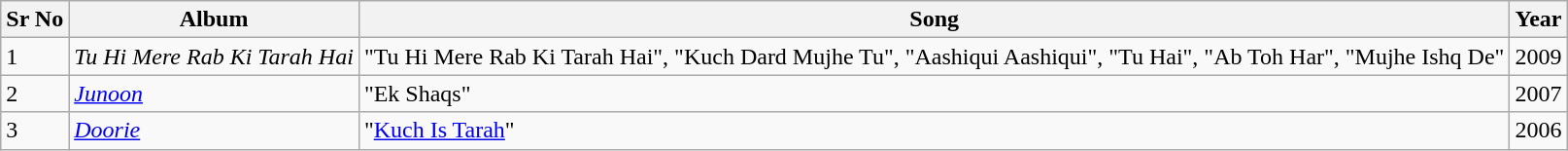<table class="wikitable">
<tr>
<th>Sr No</th>
<th>Album</th>
<th>Song</th>
<th>Year</th>
</tr>
<tr>
<td>1</td>
<td><em>Tu Hi Mere Rab Ki Tarah Hai</em></td>
<td>"Tu Hi Mere Rab Ki Tarah Hai", "Kuch Dard Mujhe Tu", "Aashiqui Aashiqui", "Tu Hai", "Ab Toh Har", "Mujhe Ishq De"</td>
<td>2009</td>
</tr>
<tr>
<td>2</td>
<td><em><a href='#'>Junoon</a></em></td>
<td>"Ek Shaqs"</td>
<td>2007</td>
</tr>
<tr>
<td>3</td>
<td><em><a href='#'>Doorie</a></em></td>
<td>"<a href='#'>Kuch Is Tarah</a>"</td>
<td>2006</td>
</tr>
</table>
